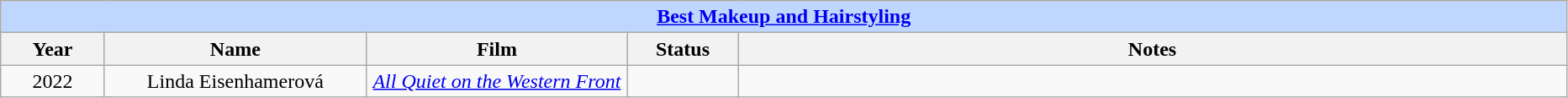<table class="wikitable" style="text-align: center">
<tr style="background:#bfd7ff;">
<td colspan="6" style="text-align:center;"><strong><a href='#'>Best Makeup and Hairstyling</a></strong></td>
</tr>
<tr style="background:#ebf5ff;">
<th style="width:075px;">Year</th>
<th style="width:200px;">Name</th>
<th style="width:200px;">Film</th>
<th style="width:080px;">Status</th>
<th style="width:650px;">Notes</th>
</tr>
<tr>
<td>2022</td>
<td>Linda Eisenhamerová</td>
<td><em><a href='#'>All Quiet on the Western Front</a></em></td>
<td></td>
<td></td>
</tr>
</table>
